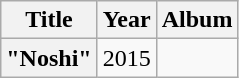<table class="wikitable plainrowheaders" style="text-align:center;">
<tr>
<th scope="col">Title</th>
<th scope="col">Year</th>
<th scope="col">Album</th>
</tr>
<tr>
<th scope="row">"Noshi"<br></th>
<td>2015</td>
<td></td>
</tr>
</table>
